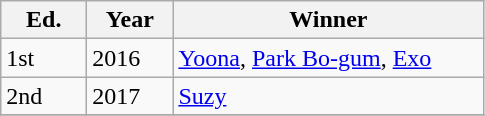<table class="wikitable">
<tr align="center">
<th style="width:50px">Ed.</th>
<th style="width:50px">Year</th>
<th style="width:200px">Winner</th>
</tr>
<tr>
<td>1st</td>
<td>2016</td>
<td><a href='#'>Yoona</a>, <a href='#'>Park Bo-gum</a>, <a href='#'>Exo</a></td>
</tr>
<tr>
<td>2nd</td>
<td>2017</td>
<td><a href='#'>Suzy</a></td>
</tr>
<tr>
</tr>
</table>
